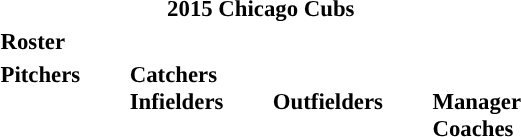<table class="toccolours" style="font-size: 95%;">
<tr>
<th colspan="10">2015 Chicago Cubs</th>
</tr>
<tr>
<td colspan="10"><strong>Roster</strong></td>
</tr>
<tr>
<td valign="top"><strong>Pitchers</strong><br>

























</td>
<td width="25px"></td>
<td valign="top"><strong>Catchers</strong><br>



<strong>Infielders</strong>








</td>
<td width="25px"></td>
<td valign="top"><br><strong>Outfielders</strong>









</td>
<td width="25px"></td>
<td valign="top"><br><strong>Manager</strong>
<br><strong>Coaches</strong>
 
 
 
 
 
 
 
 
 
 
 </td>
</tr>
</table>
